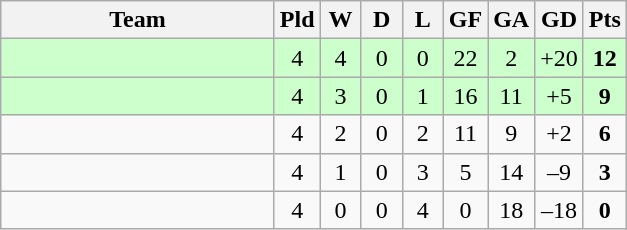<table class=wikitable style="text-align:center">
<tr>
<th width=175>Team</th>
<th width=20>Pld</th>
<th width=20>W</th>
<th width=20>D</th>
<th width=20>L</th>
<th width=20>GF</th>
<th width=20>GA</th>
<th width=20>GD</th>
<th width=20>Pts</th>
</tr>
<tr style="background:#ccffcc">
<td align=left></td>
<td>4</td>
<td>4</td>
<td>0</td>
<td>0</td>
<td>22</td>
<td>2</td>
<td>+20</td>
<td><strong>12</strong></td>
</tr>
<tr style="background:#ccffcc">
<td align=left></td>
<td>4</td>
<td>3</td>
<td>0</td>
<td>1</td>
<td>16</td>
<td>11</td>
<td>+5</td>
<td><strong>9</strong></td>
</tr>
<tr>
<td align=left></td>
<td>4</td>
<td>2</td>
<td>0</td>
<td>2</td>
<td>11</td>
<td>9</td>
<td>+2</td>
<td><strong>6</strong></td>
</tr>
<tr>
<td align=left></td>
<td>4</td>
<td>1</td>
<td>0</td>
<td>3</td>
<td>5</td>
<td>14</td>
<td>–9</td>
<td><strong>3</strong></td>
</tr>
<tr>
<td align=left></td>
<td>4</td>
<td>0</td>
<td>0</td>
<td>4</td>
<td>0</td>
<td>18</td>
<td>–18</td>
<td><strong>0</strong></td>
</tr>
</table>
